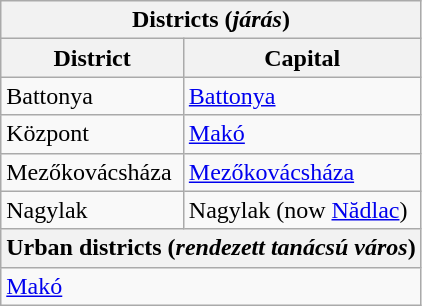<table class="wikitable">
<tr>
<th colspan=2>Districts (<em>járás</em>)</th>
</tr>
<tr>
<th>District</th>
<th>Capital</th>
</tr>
<tr>
<td> Battonya</td>
<td><a href='#'>Battonya</a></td>
</tr>
<tr>
<td> Központ</td>
<td><a href='#'>Makó</a></td>
</tr>
<tr>
<td> Mezőkovácsháza</td>
<td><a href='#'>Mezőkovácsháza</a></td>
</tr>
<tr>
<td> Nagylak</td>
<td>Nagylak (now <a href='#'>Nădlac</a>)</td>
</tr>
<tr>
<th colspan=2>Urban districts (<em>rendezett tanácsú város</em>)</th>
</tr>
<tr>
<td colspan=2> <a href='#'>Makó</a></td>
</tr>
</table>
